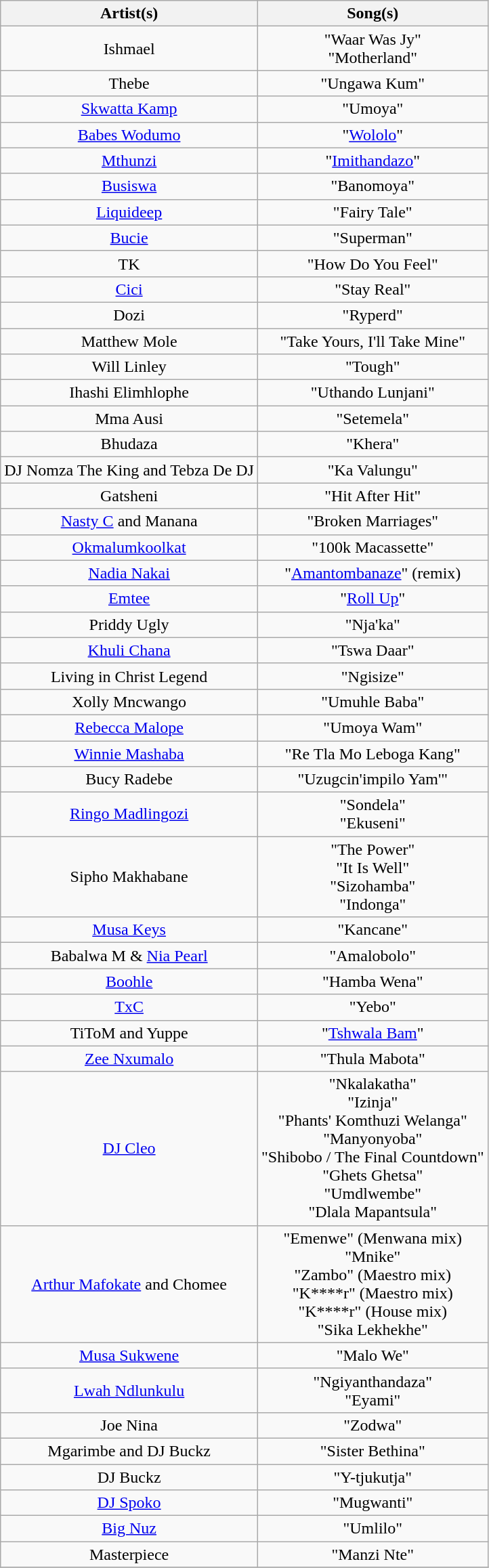<table class="wikitable sortable plainrowheaders" style="text-align:center">
<tr>
<th scope="col">Artist(s)</th>
<th scope="col">Song(s)</th>
</tr>
<tr>
<td>Ishmael</td>
<td>"Waar Was Jy"<br>"Motherland"</td>
</tr>
<tr>
<td>Thebe</td>
<td>"Ungawa Kum"</td>
</tr>
<tr>
<td><a href='#'>Skwatta Kamp</a></td>
<td>"Umoya"</td>
</tr>
<tr>
<td><a href='#'>Babes Wodumo</a></td>
<td>"<a href='#'>Wololo</a>"</td>
</tr>
<tr>
<td><a href='#'>Mthunzi</a></td>
<td>"<a href='#'>Imithandazo</a>"</td>
</tr>
<tr>
<td><a href='#'>Busiswa</a></td>
<td>"Banomoya"</td>
</tr>
<tr>
<td><a href='#'>Liquideep</a></td>
<td>"Fairy Tale"</td>
</tr>
<tr>
<td><a href='#'>Bucie</a></td>
<td>"Superman"</td>
</tr>
<tr>
<td>TK</td>
<td>"How Do You Feel"</td>
</tr>
<tr>
<td><a href='#'>Cici</a></td>
<td>"Stay Real"</td>
</tr>
<tr>
<td>Dozi</td>
<td>"Ryperd"</td>
</tr>
<tr>
<td>Matthew Mole</td>
<td>"Take Yours, I'll Take Mine"</td>
</tr>
<tr>
<td>Will Linley</td>
<td>"Tough"</td>
</tr>
<tr>
<td>Ihashi Elimhlophe</td>
<td>"Uthando Lunjani"</td>
</tr>
<tr>
<td>Mma Ausi</td>
<td>"Setemela"</td>
</tr>
<tr>
<td>Bhudaza</td>
<td>"Khera"</td>
</tr>
<tr>
<td>DJ Nomza The King and Tebza De DJ</td>
<td>"Ka Valungu"</td>
</tr>
<tr>
<td>Gatsheni</td>
<td>"Hit After Hit"</td>
</tr>
<tr>
<td><a href='#'>Nasty C</a> and Manana</td>
<td>"Broken Marriages"</td>
</tr>
<tr>
<td><a href='#'>Okmalumkoolkat</a></td>
<td>"100k Macassette"</td>
</tr>
<tr>
<td><a href='#'>Nadia Nakai</a></td>
<td>"<a href='#'>Amantombanaze</a>" (remix)</td>
</tr>
<tr>
<td><a href='#'>Emtee</a></td>
<td>"<a href='#'>Roll Up</a>"</td>
</tr>
<tr>
<td>Priddy Ugly</td>
<td>"Nja'ka"</td>
</tr>
<tr>
<td><a href='#'>Khuli Chana</a></td>
<td>"Tswa Daar"</td>
</tr>
<tr>
<td>Living in Christ Legend</td>
<td>"Ngisize"</td>
</tr>
<tr>
<td>Xolly Mncwango</td>
<td>"Umuhle Baba"</td>
</tr>
<tr>
<td><a href='#'>Rebecca Malope</a></td>
<td>"Umoya Wam"</td>
</tr>
<tr>
<td><a href='#'>Winnie Mashaba</a></td>
<td>"Re Tla Mo Leboga Kang"</td>
</tr>
<tr>
<td>Bucy Radebe</td>
<td>"Uzugcin'impilo Yam'"</td>
</tr>
<tr>
<td><a href='#'>Ringo Madlingozi</a></td>
<td>"Sondela"<br>"Ekuseni"</td>
</tr>
<tr>
<td>Sipho Makhabane</td>
<td>"The Power"<br>"It Is Well"<br>"Sizohamba"<br>"Indonga"</td>
</tr>
<tr>
<td><a href='#'>Musa Keys</a></td>
<td>"Kancane"</td>
</tr>
<tr>
<td>Babalwa M & <a href='#'>Nia Pearl</a></td>
<td>"Amalobolo"</td>
</tr>
<tr>
<td><a href='#'>Boohle</a></td>
<td>"Hamba Wena"</td>
</tr>
<tr>
<td><a href='#'>TxC</a></td>
<td>"Yebo"</td>
</tr>
<tr>
<td>TiToM and Yuppe</td>
<td>"<a href='#'>Tshwala Bam</a>"</td>
</tr>
<tr>
<td><a href='#'>Zee Nxumalo</a></td>
<td>"Thula Mabota"</td>
</tr>
<tr>
<td><a href='#'>DJ Cleo</a></td>
<td>"Nkalakatha"<br>"Izinja"<br>"Phants' Komthuzi Welanga"<br>"Manyonyoba"<br>"Shibobo / The Final Countdown"<br>"Ghets Ghetsa"<br>"Umdlwembe"<br>"Dlala Mapantsula"</td>
</tr>
<tr>
<td><a href='#'>Arthur Mafokate</a> and Chomee</td>
<td>"Emenwe" (Menwana mix)<br>"Mnike"<br>"Zambo" (Maestro mix)<br>"K****r" (Maestro mix)<br>"K****r" (House mix)<br>"Sika Lekhekhe"</td>
</tr>
<tr>
<td><a href='#'>Musa Sukwene</a></td>
<td>"Malo We"</td>
</tr>
<tr>
<td><a href='#'>Lwah Ndlunkulu</a></td>
<td>"Ngiyanthandaza"<br>"Eyami"</td>
</tr>
<tr>
<td>Joe Nina</td>
<td>"Zodwa"</td>
</tr>
<tr>
<td>Mgarimbe and DJ Buckz</td>
<td>"Sister Bethina"</td>
</tr>
<tr>
<td>DJ Buckz</td>
<td>"Y-tjukutja"</td>
</tr>
<tr>
<td><a href='#'>DJ Spoko</a></td>
<td>"Mugwanti"</td>
</tr>
<tr>
<td><a href='#'>Big Nuz</a></td>
<td>"Umlilo"</td>
</tr>
<tr>
<td>Masterpiece</td>
<td>"Manzi Nte"</td>
</tr>
<tr>
</tr>
</table>
